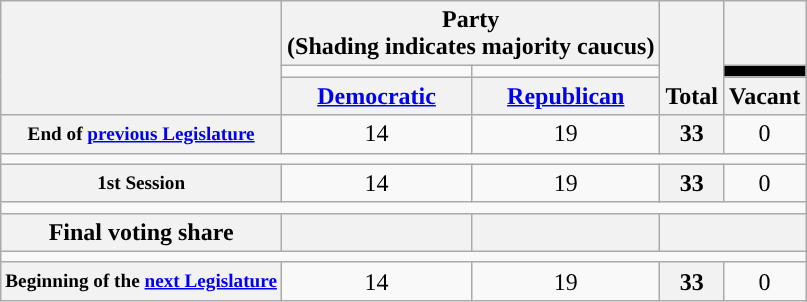<table class=wikitable style="text-align:center">
<tr style="vertical-align:bottom;">
<th rowspan=3></th>
<th colspan=2>Party <div>(Shading indicates majority caucus)</div></th>
<th rowspan=3>Total</th>
<th></th>
</tr>
<tr style="height:5px">
<td style="background-color:"></td>
<td style="background-color:"></td>
<td style="background:black;"></td>
</tr>
<tr>
<th><a href='#'>Democratic</a></th>
<th><a href='#'>Republican</a></th>
<th>Vacant</th>
</tr>
<tr>
<th style="font-size:80%;">End of <a href='#'>previous Legislature</a></th>
<td>14</td>
<td>19</td>
<th>33</th>
<td>0</td>
</tr>
<tr>
<td colspan=6></td>
</tr>
<tr>
<th style="font-size:80%;">1st Session</th>
<td>14</td>
<td>19</td>
<th>33</th>
<td>0</td>
</tr>
<tr>
<td colspan=6></td>
</tr>
<tr>
<th>Final voting share</th>
<th></th>
<th></th>
<th colspan=2></th>
</tr>
<tr>
<td colspan=6></td>
</tr>
<tr>
<th style="font-size:80%;">Beginning of the <a href='#'>next Legislature</a></th>
<td>14</td>
<td>19</td>
<th>33</th>
<td>0</td>
</tr>
</table>
